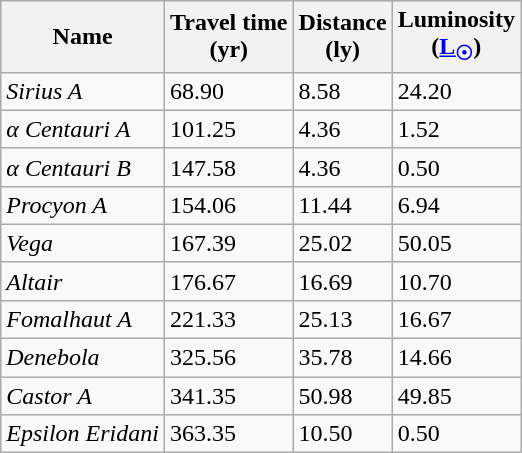<table class="wikitable">
<tr>
<th>Name</th>
<th>Travel time<br> (yr)</th>
<th>Distance<br> (ly)</th>
<th>Luminosity<br> (<a href='#'>L<sub>☉</sub></a>)</th>
</tr>
<tr>
<td><em>Sirius A</em></td>
<td>68.90</td>
<td>8.58</td>
<td>24.20</td>
</tr>
<tr>
<td><em>α Centauri A</em></td>
<td>101.25</td>
<td>4.36</td>
<td>1.52</td>
</tr>
<tr>
<td><em>α Centauri B</em></td>
<td>147.58</td>
<td>4.36</td>
<td>0.50</td>
</tr>
<tr>
<td><em>Procyon A</em></td>
<td>154.06</td>
<td>11.44</td>
<td>6.94</td>
</tr>
<tr>
<td><em>Vega</em></td>
<td>167.39</td>
<td>25.02</td>
<td>50.05</td>
</tr>
<tr>
<td><em> Altair</em></td>
<td>176.67</td>
<td>16.69</td>
<td>10.70</td>
</tr>
<tr>
<td><em>Fomalhaut A</em></td>
<td>221.33</td>
<td>25.13</td>
<td>16.67</td>
</tr>
<tr>
<td><em>Denebola</em></td>
<td>325.56</td>
<td>35.78</td>
<td>14.66</td>
</tr>
<tr>
<td><em>Castor A</em></td>
<td>341.35</td>
<td>50.98</td>
<td>49.85</td>
</tr>
<tr>
<td><em>Epsilon Eridani</em></td>
<td>363.35</td>
<td>10.50</td>
<td>0.50</td>
</tr>
</table>
